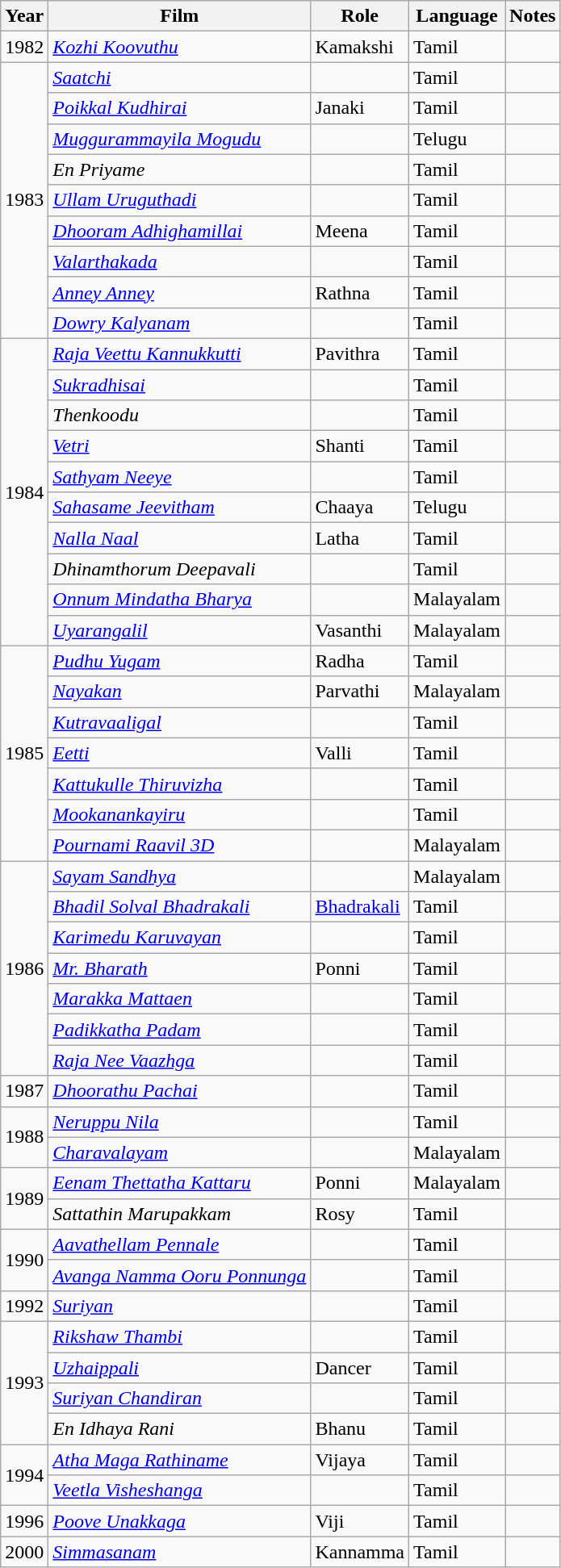<table class="wikitable sortable">
<tr>
<th>Year</th>
<th>Film</th>
<th>Role</th>
<th>Language</th>
<th>Notes</th>
</tr>
<tr>
<td>1982</td>
<td><em><a href='#'>Kozhi Koovuthu</a></em></td>
<td>Kamakshi</td>
<td>Tamil</td>
<td></td>
</tr>
<tr>
<td rowspan="9">1983</td>
<td><em><a href='#'>Saatchi</a></em></td>
<td></td>
<td>Tamil</td>
<td></td>
</tr>
<tr>
<td><em><a href='#'>Poikkal Kudhirai</a></em></td>
<td>Janaki</td>
<td>Tamil</td>
<td></td>
</tr>
<tr>
<td><em><a href='#'>Muggurammayila Mogudu</a></em></td>
<td></td>
<td>Telugu</td>
<td></td>
</tr>
<tr>
<td><em>En Priyame</em></td>
<td></td>
<td>Tamil</td>
<td></td>
</tr>
<tr>
<td><em><a href='#'>Ullam Uruguthadi</a></em></td>
<td></td>
<td>Tamil</td>
<td></td>
</tr>
<tr>
<td><em><a href='#'>Dhooram Adhighamillai</a></em></td>
<td>Meena</td>
<td>Tamil</td>
<td></td>
</tr>
<tr>
<td><em><a href='#'>Valarthakada</a></em></td>
<td></td>
<td>Tamil</td>
<td></td>
</tr>
<tr>
<td><em><a href='#'>Anney Anney</a></em></td>
<td>Rathna</td>
<td>Tamil</td>
<td></td>
</tr>
<tr>
<td><em><a href='#'>Dowry Kalyanam</a></em></td>
<td></td>
<td>Tamil</td>
<td></td>
</tr>
<tr>
<td rowspan="10">1984</td>
<td><em><a href='#'>Raja Veettu Kannukkutti</a></em></td>
<td>Pavithra</td>
<td>Tamil</td>
<td></td>
</tr>
<tr>
<td><em><a href='#'>Sukradhisai</a></em></td>
<td></td>
<td>Tamil</td>
<td></td>
</tr>
<tr>
<td><em>Thenkoodu</em></td>
<td></td>
<td>Tamil</td>
<td></td>
</tr>
<tr>
<td><em><a href='#'>Vetri</a></em></td>
<td>Shanti</td>
<td>Tamil</td>
<td></td>
</tr>
<tr>
<td><em><a href='#'>Sathyam Neeye</a></em></td>
<td></td>
<td>Tamil</td>
<td></td>
</tr>
<tr>
<td><em><a href='#'>Sahasame Jeevitham</a></em></td>
<td>Chaaya</td>
<td>Telugu</td>
<td></td>
</tr>
<tr>
<td><em><a href='#'>Nalla Naal</a></em></td>
<td>Latha</td>
<td>Tamil</td>
<td></td>
</tr>
<tr>
<td><em>Dhinamthorum Deepavali</em></td>
<td></td>
<td>Tamil</td>
<td></td>
</tr>
<tr>
<td><em><a href='#'>Onnum Mindatha Bharya</a></em></td>
<td></td>
<td>Malayalam</td>
<td></td>
</tr>
<tr>
<td><em><a href='#'>Uyarangalil</a></em></td>
<td>Vasanthi</td>
<td>Malayalam</td>
<td></td>
</tr>
<tr>
<td rowspan="7">1985</td>
<td><em><a href='#'>Pudhu Yugam</a></em></td>
<td>Radha</td>
<td>Tamil</td>
<td></td>
</tr>
<tr>
<td><em><a href='#'>Nayakan</a></em></td>
<td>Parvathi</td>
<td>Malayalam</td>
<td></td>
</tr>
<tr>
<td><em><a href='#'>Kutravaaligal</a></em></td>
<td></td>
<td>Tamil</td>
<td></td>
</tr>
<tr>
<td><em><a href='#'>Eetti</a></em></td>
<td>Valli</td>
<td>Tamil</td>
<td></td>
</tr>
<tr>
<td><em><a href='#'>Kattukulle Thiruvizha</a></em></td>
<td></td>
<td>Tamil</td>
<td></td>
</tr>
<tr>
<td><em><a href='#'>Mookanankayiru</a></em></td>
<td></td>
<td>Tamil</td>
<td></td>
</tr>
<tr>
<td><em><a href='#'>Pournami Raavil 3D</a></em></td>
<td></td>
<td>Malayalam</td>
<td></td>
</tr>
<tr>
<td rowspan="7">1986</td>
<td><em><a href='#'>Sayam Sandhya</a></em></td>
<td></td>
<td>Malayalam</td>
<td></td>
</tr>
<tr>
<td><em><a href='#'>Bhadil Solval Bhadrakali</a></em></td>
<td><a href='#'>Bhadrakali</a></td>
<td>Tamil</td>
<td></td>
</tr>
<tr>
<td><em><a href='#'>Karimedu Karuvayan</a></em></td>
<td></td>
<td>Tamil</td>
<td></td>
</tr>
<tr>
<td><em><a href='#'>Mr. Bharath</a></em></td>
<td>Ponni</td>
<td>Tamil</td>
<td></td>
</tr>
<tr>
<td><em><a href='#'>Marakka Mattaen</a></em></td>
<td></td>
<td>Tamil</td>
<td></td>
</tr>
<tr>
<td><em><a href='#'>Padikkatha Padam</a></em></td>
<td></td>
<td>Tamil</td>
<td></td>
</tr>
<tr>
<td><em><a href='#'>Raja Nee Vaazhga</a></em></td>
<td></td>
<td>Tamil</td>
<td></td>
</tr>
<tr>
<td>1987</td>
<td><em><a href='#'>Dhoorathu Pachai</a></em></td>
<td></td>
<td>Tamil</td>
<td></td>
</tr>
<tr>
<td rowspan="2">1988</td>
<td><em><a href='#'>Neruppu Nila</a></em></td>
<td></td>
<td>Tamil</td>
<td></td>
</tr>
<tr>
<td><em><a href='#'>Charavalayam</a></em></td>
<td></td>
<td>Malayalam</td>
<td></td>
</tr>
<tr>
<td rowspan="2">1989</td>
<td><em><a href='#'>Eenam Thettatha Kattaru</a></em></td>
<td>Ponni</td>
<td>Malayalam</td>
<td></td>
</tr>
<tr>
<td><em>Sattathin Marupakkam</em></td>
<td>Rosy</td>
<td>Tamil</td>
<td></td>
</tr>
<tr>
<td rowspan="2">1990</td>
<td><em><a href='#'>Aavathellam Pennale</a></em></td>
<td></td>
<td>Tamil</td>
<td></td>
</tr>
<tr>
<td><em><a href='#'>Avanga Namma Ooru Ponnunga</a></em></td>
<td></td>
<td>Tamil</td>
<td></td>
</tr>
<tr>
<td>1992</td>
<td><em><a href='#'>Suriyan</a></em></td>
<td></td>
<td>Tamil</td>
<td></td>
</tr>
<tr>
<td rowspan="4">1993</td>
<td><em><a href='#'>Rikshaw Thambi</a></em></td>
<td></td>
<td>Tamil</td>
<td></td>
</tr>
<tr>
<td><em><a href='#'>Uzhaippali</a></em></td>
<td>Dancer</td>
<td>Tamil</td>
<td></td>
</tr>
<tr>
<td><em><a href='#'>Suriyan Chandiran</a></em></td>
<td></td>
<td>Tamil</td>
<td></td>
</tr>
<tr>
<td><em>En Idhaya Rani</em></td>
<td>Bhanu</td>
<td>Tamil</td>
<td></td>
</tr>
<tr>
<td rowspan="2">1994</td>
<td><em><a href='#'>Atha Maga Rathiname</a></em></td>
<td>Vijaya</td>
<td>Tamil</td>
<td></td>
</tr>
<tr>
<td><em><a href='#'>Veetla Visheshanga</a></em></td>
<td></td>
<td>Tamil</td>
<td></td>
</tr>
<tr>
<td>1996</td>
<td><em><a href='#'>Poove Unakkaga</a></em></td>
<td>Viji</td>
<td>Tamil</td>
<td></td>
</tr>
<tr>
<td>2000</td>
<td><em><a href='#'>Simmasanam</a></em></td>
<td>Kannamma</td>
<td>Tamil</td>
<td></td>
</tr>
</table>
